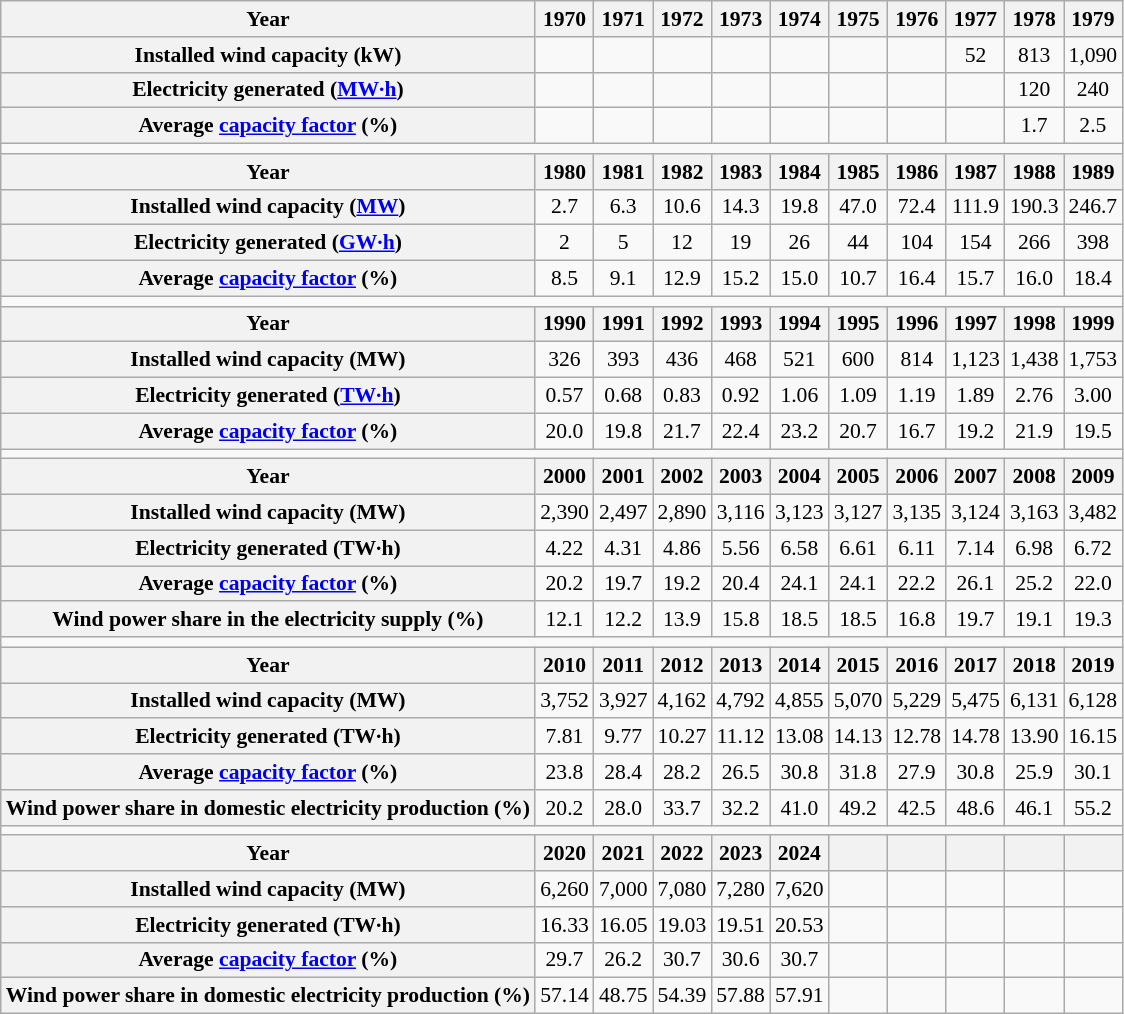<table class="wikitable" style="margin:left; text-align: center; font-size: 0.9em;">
<tr>
<th>Year</th>
<th>1970</th>
<th>1971</th>
<th>1972</th>
<th>1973</th>
<th>1974</th>
<th>1975</th>
<th>1976</th>
<th>1977</th>
<th>1978</th>
<th>1979</th>
</tr>
<tr>
<th>Installed wind capacity (kW)</th>
<td></td>
<td></td>
<td></td>
<td></td>
<td></td>
<td></td>
<td></td>
<td>52</td>
<td>813</td>
<td>1,090</td>
</tr>
<tr>
<th>Electricity generated (<a href='#'>MW·h</a>)</th>
<td></td>
<td></td>
<td></td>
<td></td>
<td></td>
<td></td>
<td></td>
<td></td>
<td>120</td>
<td>240</td>
</tr>
<tr>
<th>Average <a href='#'>capacity factor</a> (%)</th>
<td></td>
<td></td>
<td></td>
<td></td>
<td></td>
<td></td>
<td></td>
<td></td>
<td>1.7</td>
<td>2.5</td>
</tr>
<tr>
<td colspan="11"></td>
</tr>
<tr>
<th>Year</th>
<th>1980</th>
<th>1981</th>
<th>1982</th>
<th>1983</th>
<th>1984</th>
<th>1985</th>
<th>1986</th>
<th>1987</th>
<th>1988</th>
<th>1989</th>
</tr>
<tr>
<th>Installed wind capacity (<a href='#'>MW</a>)</th>
<td>2.7</td>
<td>6.3</td>
<td>10.6</td>
<td>14.3</td>
<td>19.8</td>
<td>47.0</td>
<td>72.4</td>
<td>111.9</td>
<td>190.3</td>
<td>246.7</td>
</tr>
<tr>
<th>Electricity generated (<a href='#'>GW·h</a>)</th>
<td>2</td>
<td>5</td>
<td>12</td>
<td>19</td>
<td>26</td>
<td>44</td>
<td>104</td>
<td>154</td>
<td>266</td>
<td>398</td>
</tr>
<tr>
<th>Average <a href='#'>capacity factor</a> (%)</th>
<td>8.5</td>
<td>9.1</td>
<td>12.9</td>
<td>15.2</td>
<td>15.0</td>
<td>10.7</td>
<td>16.4</td>
<td>15.7</td>
<td>16.0</td>
<td>18.4</td>
</tr>
<tr>
<td colspan="11"></td>
</tr>
<tr>
<th>Year</th>
<th>1990</th>
<th>1991</th>
<th>1992</th>
<th>1993</th>
<th>1994</th>
<th>1995</th>
<th>1996</th>
<th>1997</th>
<th>1998</th>
<th>1999</th>
</tr>
<tr>
<th>Installed wind capacity (MW)</th>
<td>326</td>
<td>393</td>
<td>436</td>
<td>468</td>
<td>521</td>
<td>600</td>
<td>814</td>
<td>1,123</td>
<td>1,438</td>
<td>1,753</td>
</tr>
<tr>
<th>Electricity generated (<a href='#'>TW·h</a>)</th>
<td>0.57</td>
<td>0.68</td>
<td>0.83</td>
<td>0.92</td>
<td>1.06</td>
<td>1.09</td>
<td>1.19</td>
<td>1.89</td>
<td>2.76</td>
<td>3.00</td>
</tr>
<tr>
<th>Average <a href='#'>capacity factor</a> (%)</th>
<td>20.0</td>
<td>19.8</td>
<td>21.7</td>
<td>22.4</td>
<td>23.2</td>
<td>20.7</td>
<td>16.7</td>
<td>19.2</td>
<td>21.9</td>
<td>19.5</td>
</tr>
<tr>
<td colspan="11"></td>
</tr>
<tr>
<th>Year</th>
<th>2000</th>
<th>2001</th>
<th>2002</th>
<th>2003</th>
<th>2004</th>
<th>2005</th>
<th>2006</th>
<th>2007</th>
<th>2008</th>
<th>2009</th>
</tr>
<tr>
<th>Installed wind capacity (MW)</th>
<td>2,390</td>
<td>2,497</td>
<td>2,890</td>
<td>3,116</td>
<td>3,123</td>
<td>3,127</td>
<td>3,135</td>
<td>3,124</td>
<td>3,163</td>
<td>3,482</td>
</tr>
<tr>
<th>Electricity generated (TW·h)</th>
<td>4.22</td>
<td>4.31</td>
<td>4.86</td>
<td>5.56</td>
<td>6.58</td>
<td>6.61</td>
<td>6.11</td>
<td>7.14</td>
<td>6.98</td>
<td>6.72</td>
</tr>
<tr>
<th>Average <a href='#'>capacity factor</a> (%)</th>
<td>20.2</td>
<td>19.7</td>
<td>19.2</td>
<td>20.4</td>
<td>24.1</td>
<td>24.1</td>
<td>22.2</td>
<td>26.1</td>
<td>25.2</td>
<td>22.0</td>
</tr>
<tr>
<th>Wind power share in the electricity supply (%)</th>
<td>12.1</td>
<td>12.2</td>
<td>13.9</td>
<td>15.8</td>
<td>18.5</td>
<td>18.5</td>
<td>16.8</td>
<td>19.7</td>
<td>19.1</td>
<td>19.3</td>
</tr>
<tr>
<td colspan="11"></td>
</tr>
<tr>
<th>Year</th>
<th>2010</th>
<th>2011</th>
<th>2012</th>
<th>2013</th>
<th>2014</th>
<th>2015</th>
<th>2016</th>
<th>2017</th>
<th>2018</th>
<th>2019</th>
</tr>
<tr>
<th>Installed wind capacity (MW)</th>
<td>3,752</td>
<td>3,927</td>
<td>4,162</td>
<td>4,792</td>
<td>4,855</td>
<td>5,070</td>
<td>5,229</td>
<td>5,475</td>
<td>6,131</td>
<td>6,128</td>
</tr>
<tr>
<th>Electricity generated (TW·h)</th>
<td>7.81</td>
<td>9.77</td>
<td>10.27</td>
<td>11.12</td>
<td>13.08</td>
<td>14.13</td>
<td>12.78</td>
<td>14.78</td>
<td>13.90</td>
<td>16.15</td>
</tr>
<tr>
<th>Average <a href='#'>capacity factor</a> (%)</th>
<td>23.8</td>
<td>28.4</td>
<td>28.2</td>
<td>26.5</td>
<td>30.8</td>
<td>31.8</td>
<td>27.9</td>
<td>30.8</td>
<td>25.9</td>
<td>30.1</td>
</tr>
<tr>
<th>Wind power share in domestic electricity production (%)</th>
<td>20.2</td>
<td>28.0</td>
<td>33.7</td>
<td>32.2</td>
<td>41.0</td>
<td>49.2</td>
<td>42.5</td>
<td>48.6</td>
<td>46.1</td>
<td>55.2</td>
</tr>
<tr>
<td colspan="11"></td>
</tr>
<tr>
<th>Year</th>
<th>2020</th>
<th>2021</th>
<th>2022</th>
<th>2023</th>
<th>2024</th>
<th></th>
<th></th>
<th></th>
<th></th>
<th></th>
</tr>
<tr>
<th>Installed wind capacity (MW)</th>
<td>6,260</td>
<td>7,000</td>
<td>7,080</td>
<td>7,280</td>
<td>7,620</td>
<td></td>
<td></td>
<td></td>
<td></td>
<td></td>
</tr>
<tr>
<th>Electricity generated (TW·h)</th>
<td>16.33</td>
<td>16.05</td>
<td>19.03</td>
<td>19.51</td>
<td>20.53</td>
<td></td>
<td></td>
<td></td>
<td></td>
<td></td>
</tr>
<tr>
<th>Average <a href='#'>capacity factor</a> (%)</th>
<td>29.7</td>
<td>26.2</td>
<td>30.7</td>
<td>30.6</td>
<td>30.7</td>
<td></td>
<td></td>
<td></td>
<td></td>
<td></td>
</tr>
<tr>
<th>Wind power share in domestic electricity production (%)</th>
<td>57.14</td>
<td>48.75</td>
<td>54.39</td>
<td>57.88</td>
<td>57.91</td>
<td></td>
<td></td>
<td></td>
<td></td>
<td></td>
</tr>
</table>
